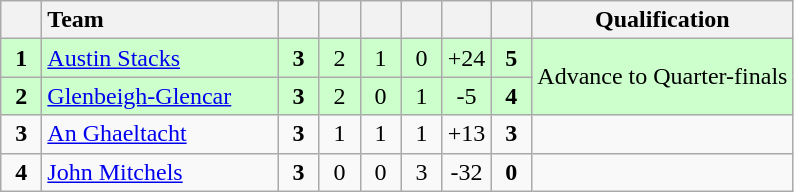<table class="wikitable" style="text-align:center">
<tr>
<th width="20"></th>
<th width="150" style="text-align:left;">Team</th>
<th width="20"></th>
<th width="20"></th>
<th width="20"></th>
<th width="20"></th>
<th width="20"></th>
<th width="20"></th>
<th>Qualification</th>
</tr>
<tr style="background:#ccffcc">
<td><strong>1</strong></td>
<td align="left"> <a href='#'>Austin Stacks</a></td>
<td><strong>3</strong></td>
<td>2</td>
<td>1</td>
<td>0</td>
<td>+24</td>
<td><strong>5</strong></td>
<td rowspan="2">Advance to Quarter-finals</td>
</tr>
<tr style="background:#ccffcc">
<td><strong>2</strong></td>
<td align="left"> <a href='#'>Glenbeigh-Glencar</a></td>
<td><strong>3</strong></td>
<td>2</td>
<td>0</td>
<td>1</td>
<td>-5</td>
<td><strong>4</strong></td>
</tr>
<tr>
<td><strong>3</strong></td>
<td align="left"> <a href='#'>An Ghaeltacht</a></td>
<td><strong>3</strong></td>
<td>1</td>
<td>1</td>
<td>1</td>
<td>+13</td>
<td><strong>3</strong></td>
<td></td>
</tr>
<tr>
<td><strong>4</strong></td>
<td align="left"> <a href='#'>John Mitchels</a></td>
<td><strong>3</strong></td>
<td>0</td>
<td>0</td>
<td>3</td>
<td>-32</td>
<td><strong>0</strong></td>
<td></td>
</tr>
</table>
